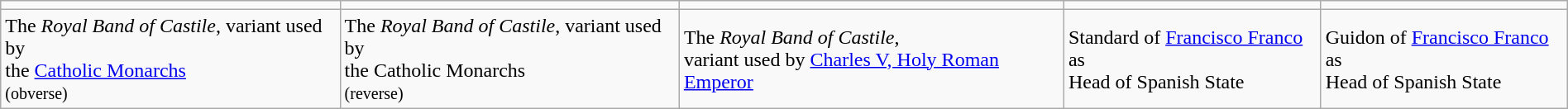<table class="wikitable" style="margin:1em auto;">
<tr>
<td></td>
<td></td>
<td></td>
<td></td>
<td></td>
</tr>
<tr>
<td>The <em>Royal Band of Castile</em>, variant used by <br>the <a href='#'>Catholic Monarchs</a><small><br>(obverse)</small></td>
<td>The <em>Royal Band of Castile</em>, variant used by <br>the Catholic Monarchs<small><br>(reverse)</small></td>
<td>The <em>Royal Band of Castile</em>,<br> variant used by <a href='#'>Charles V, Holy Roman Emperor</a></td>
<td>Standard of <a href='#'>Francisco Franco</a> as<br> Head of Spanish State</td>
<td>Guidon of <a href='#'>Francisco Franco</a> as<br> Head of Spanish State</td>
</tr>
</table>
